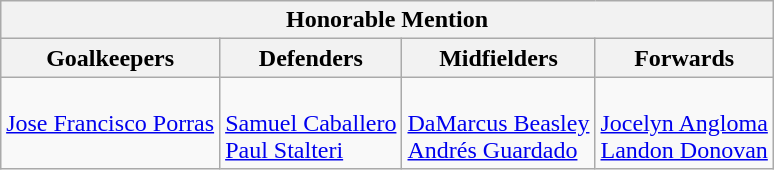<table class="wikitable" style="margin: 0 auto;">
<tr>
<th colspan=4>Honorable Mention</th>
</tr>
<tr>
<th>Goalkeepers</th>
<th>Defenders</th>
<th>Midfielders</th>
<th>Forwards</th>
</tr>
<tr>
<td align=left valign=top><br> <a href='#'>Jose Francisco Porras</a></td>
<td align=left valign=top><br> <a href='#'>Samuel Caballero</a> <br>
 <a href='#'>Paul Stalteri</a></td>
<td align=left valign=top><br> <a href='#'>DaMarcus Beasley</a><br>
 <a href='#'>Andrés Guardado</a></td>
<td align=left valign=top><br> <a href='#'>Jocelyn Angloma</a> <br>
 <a href='#'>Landon Donovan</a></td>
</tr>
</table>
